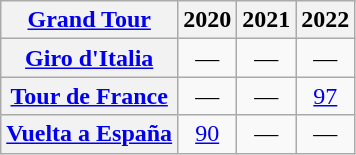<table class="wikitable plainrowheaders">
<tr>
<th scope="col"><a href='#'>Grand Tour</a></th>
<th scope="col">2020</th>
<th scope="col">2021</th>
<th scope="col">2022</th>
</tr>
<tr style="text-align:center;">
<th scope="row"> <a href='#'>Giro d'Italia</a></th>
<td>—</td>
<td>—</td>
<td>—</td>
</tr>
<tr style="text-align:center;">
<th scope="row"> <a href='#'>Tour de France</a></th>
<td>—</td>
<td>—</td>
<td><a href='#'>97</a></td>
</tr>
<tr style="text-align:center;">
<th scope="row"> <a href='#'>Vuelta a España</a></th>
<td><a href='#'>90</a></td>
<td>—</td>
<td>—</td>
</tr>
</table>
